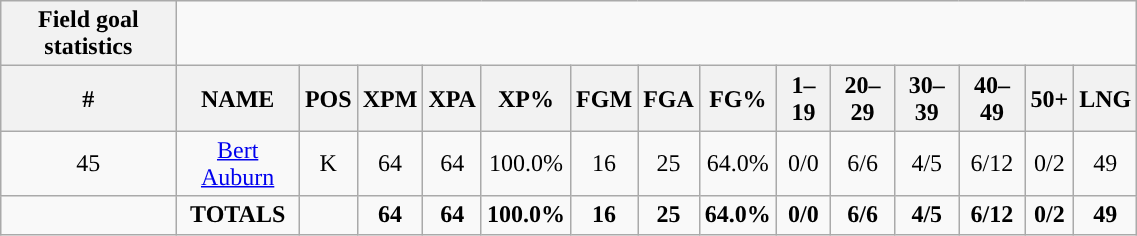<table style="width:60%; text-align:center;" class="wikitable collapsible collapsed">
<tr>
<th style="text-align:center; ">Field goal statistics</th>
</tr>
<tr>
<th>#</th>
<th>NAME</th>
<th>POS</th>
<th>XPM</th>
<th>XPA</th>
<th>XP%</th>
<th>FGM</th>
<th>FGA</th>
<th>FG%</th>
<th>1–19</th>
<th>20–29</th>
<th>30–39</th>
<th>40–49</th>
<th>50+</th>
<th>LNG</th>
</tr>
<tr style="text-align:center">
<td>45</td>
<td><a href='#'>Bert Auburn</a></td>
<td>K</td>
<td>64</td>
<td>64</td>
<td>100.0%</td>
<td>16</td>
<td>25</td>
<td>64.0%</td>
<td>0/0</td>
<td>6/6</td>
<td>4/5</td>
<td>6/12</td>
<td>0/2</td>
<td>49</td>
</tr>
<tr style="text-align:center">
<td></td>
<td><strong>TOTALS</strong></td>
<td></td>
<td><strong>64</strong></td>
<td><strong>64</strong></td>
<td><strong>100.0%</strong></td>
<td><strong>16</strong></td>
<td><strong>25</strong></td>
<td><strong>64.0%</strong></td>
<td><strong>0/0</strong></td>
<td><strong>6/6</strong></td>
<td><strong>4/5</strong></td>
<td><strong>6/12</strong></td>
<td><strong>0/2</strong></td>
<td><strong>49</strong></td>
</tr>
</table>
